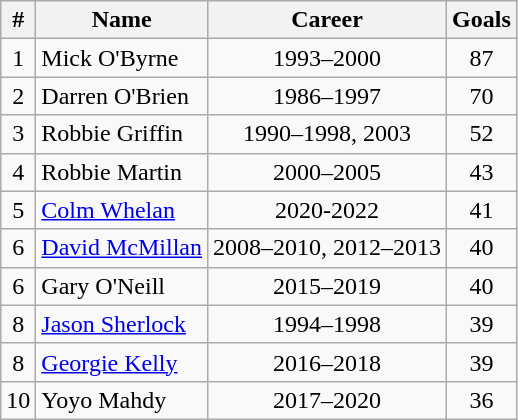<table class="wikitable" style="text-align:center;">
<tr>
<th>#</th>
<th>Name</th>
<th>Career</th>
<th>Goals</th>
</tr>
<tr>
<td>1</td>
<td align="left"> Mick O'Byrne</td>
<td>1993–2000</td>
<td>87</td>
</tr>
<tr>
<td>2</td>
<td align="left"> Darren O'Brien</td>
<td>1986–1997</td>
<td>70</td>
</tr>
<tr>
<td>3</td>
<td align="left"> Robbie Griffin</td>
<td>1990–1998, 2003</td>
<td>52</td>
</tr>
<tr>
<td>4</td>
<td align="left"> Robbie Martin</td>
<td>2000–2005</td>
<td>43</td>
</tr>
<tr>
<td>5</td>
<td align="left"> <a href='#'>Colm Whelan</a></td>
<td>2020-2022</td>
<td>41</td>
</tr>
<tr>
<td>6</td>
<td align="left"> <a href='#'>David McMillan</a></td>
<td>2008–2010, 2012–2013</td>
<td>40</td>
</tr>
<tr>
<td>6</td>
<td align="left"> Gary O'Neill</td>
<td>2015–2019</td>
<td>40</td>
</tr>
<tr>
<td>8</td>
<td align="left"> <a href='#'>Jason Sherlock</a></td>
<td>1994–1998</td>
<td>39</td>
</tr>
<tr>
<td>8</td>
<td align="left"> <a href='#'>Georgie Kelly</a></td>
<td>2016–2018</td>
<td>39</td>
</tr>
<tr>
<td>10</td>
<td align="left"> Yoyo Mahdy</td>
<td>2017–2020</td>
<td>36</td>
</tr>
</table>
